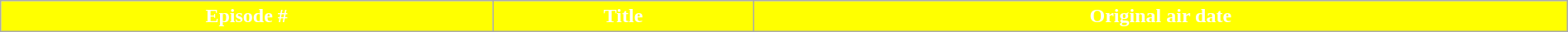<table class="wikitable plainrowheaders"  style="width:100%; margin-right:0;">
<tr>
<th style="background:#FFFF00; color:#fff;">Episode #</th>
<th style="background:#FFFF00; color:#fff;">Title</th>
<th style="background:#FFFF00; color:#fff;">Original air date<br>












</th>
</tr>
</table>
